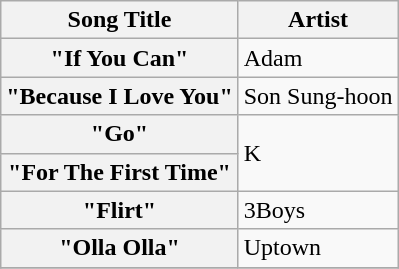<table class="wikitable sortable plainrowheaders">
<tr>
<th scope="col">Song Title</th>
<th scope="col">Artist</th>
</tr>
<tr>
<th scope="row">"If You Can"</th>
<td>Adam</td>
</tr>
<tr>
<th scope="row">"Because I Love You"</th>
<td>Son Sung-hoon</td>
</tr>
<tr>
<th scope="row">"Go"</th>
<td rowspan=2>K</td>
</tr>
<tr>
<th scope="row">"For The First Time"</th>
</tr>
<tr>
<th scope="row">"Flirt"</th>
<td>3Boys</td>
</tr>
<tr>
<th scope="row">"Olla Olla"</th>
<td>Uptown</td>
</tr>
<tr>
</tr>
</table>
